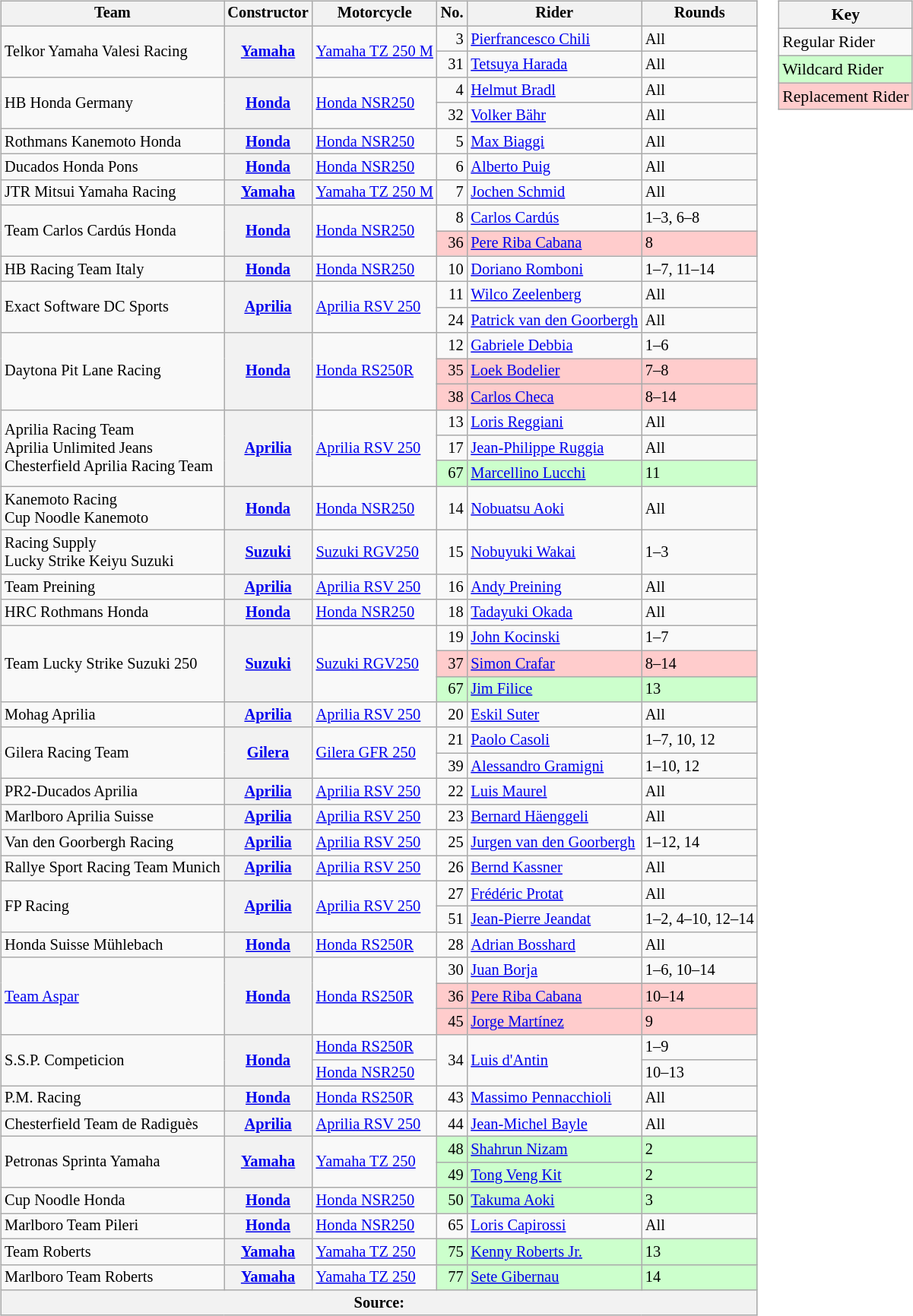<table>
<tr>
<td><br><table class="wikitable" style="font-size: 85%;">
<tr>
<th>Team</th>
<th>Constructor</th>
<th>Motorcycle</th>
<th>No.</th>
<th>Rider</th>
<th>Rounds</th>
</tr>
<tr>
<td rowspan=2> Telkor Yamaha Valesi Racing</td>
<th rowspan=2><a href='#'>Yamaha</a></th>
<td rowspan=2><a href='#'>Yamaha TZ 250 M</a></td>
<td align="right">3</td>
<td> <a href='#'>Pierfrancesco Chili</a></td>
<td>All</td>
</tr>
<tr>
<td align="right">31</td>
<td> <a href='#'>Tetsuya Harada</a></td>
<td>All</td>
</tr>
<tr>
<td rowspan=2> HB Honda Germany</td>
<th rowspan=2><a href='#'>Honda</a></th>
<td rowspan=2><a href='#'>Honda NSR250</a></td>
<td align="right">4</td>
<td> <a href='#'>Helmut Bradl</a></td>
<td>All</td>
</tr>
<tr>
<td align="right">32</td>
<td> <a href='#'>Volker Bähr</a></td>
<td>All</td>
</tr>
<tr>
<td> Rothmans Kanemoto Honda</td>
<th><a href='#'>Honda</a></th>
<td><a href='#'>Honda NSR250</a></td>
<td align="right">5</td>
<td> <a href='#'>Max Biaggi</a></td>
<td>All</td>
</tr>
<tr>
<td> Ducados Honda Pons</td>
<th><a href='#'>Honda</a></th>
<td><a href='#'>Honda NSR250</a></td>
<td align="right">6</td>
<td> <a href='#'>Alberto Puig</a></td>
<td>All</td>
</tr>
<tr>
<td> JTR Mitsui Yamaha Racing</td>
<th><a href='#'>Yamaha</a></th>
<td><a href='#'>Yamaha TZ 250 M</a></td>
<td align="right">7</td>
<td> <a href='#'>Jochen Schmid</a></td>
<td>All</td>
</tr>
<tr>
<td rowspan=2> Team Carlos Cardús Honda</td>
<th rowspan=2><a href='#'>Honda</a></th>
<td rowspan=2><a href='#'>Honda NSR250</a></td>
<td align="right">8</td>
<td> <a href='#'>Carlos Cardús</a></td>
<td>1–3, 6–8</td>
</tr>
<tr style="background-color:#ffcccc">
<td align="right">36</td>
<td> <a href='#'>Pere Riba Cabana</a></td>
<td>8</td>
</tr>
<tr>
<td> HB Racing Team Italy</td>
<th><a href='#'>Honda</a></th>
<td><a href='#'>Honda NSR250</a></td>
<td align="right">10</td>
<td> <a href='#'>Doriano Romboni</a></td>
<td>1–7, 11–14</td>
</tr>
<tr>
<td rowspan=2> Exact Software DC Sports</td>
<th rowspan=2><a href='#'>Aprilia</a></th>
<td rowspan=2><a href='#'>Aprilia RSV 250</a></td>
<td align="right">11</td>
<td> <a href='#'>Wilco Zeelenberg</a></td>
<td>All</td>
</tr>
<tr>
<td align="right">24</td>
<td> <a href='#'>Patrick van den Goorbergh</a></td>
<td>All</td>
</tr>
<tr>
<td rowspan=3> Daytona Pit Lane Racing</td>
<th rowspan=3><a href='#'>Honda</a></th>
<td rowspan=3><a href='#'>Honda RS250R</a></td>
<td align="right">12</td>
<td> <a href='#'>Gabriele Debbia</a></td>
<td>1–6</td>
</tr>
<tr style="background-color:#ffcccc">
<td align="right">35</td>
<td> <a href='#'>Loek Bodelier</a></td>
<td>7–8</td>
</tr>
<tr style="background-color:#ffcccc">
<td align="right">38</td>
<td> <a href='#'>Carlos Checa</a></td>
<td>8–14</td>
</tr>
<tr>
<td rowspan=3> Aprilia Racing Team<br>Aprilia Unlimited Jeans<br>Chesterfield Aprilia Racing Team</td>
<th rowspan=3><a href='#'>Aprilia</a></th>
<td rowspan=3><a href='#'>Aprilia RSV 250</a></td>
<td align="right">13</td>
<td> <a href='#'>Loris Reggiani</a></td>
<td>All</td>
</tr>
<tr>
<td align="right">17</td>
<td> <a href='#'>Jean-Philippe Ruggia</a></td>
<td>All</td>
</tr>
<tr style="background-color:#ccffcc">
<td align="right">67</td>
<td> <a href='#'>Marcellino Lucchi</a></td>
<td>11</td>
</tr>
<tr>
<td> Kanemoto Racing<br>Cup Noodle Kanemoto</td>
<th><a href='#'>Honda</a></th>
<td><a href='#'>Honda NSR250</a></td>
<td align="right">14</td>
<td> <a href='#'>Nobuatsu Aoki</a></td>
<td>All</td>
</tr>
<tr>
<td> Racing Supply<br>Lucky Strike Keiyu Suzuki</td>
<th><a href='#'>Suzuki</a></th>
<td><a href='#'>Suzuki RGV250</a></td>
<td align="right">15</td>
<td> <a href='#'>Nobuyuki Wakai</a></td>
<td>1–3</td>
</tr>
<tr>
<td> Team Preining</td>
<th><a href='#'>Aprilia</a></th>
<td><a href='#'>Aprilia RSV 250</a></td>
<td align="right">16</td>
<td> <a href='#'>Andy Preining</a></td>
<td>All</td>
</tr>
<tr>
<td> HRC Rothmans Honda</td>
<th><a href='#'>Honda</a></th>
<td><a href='#'>Honda NSR250</a></td>
<td align="right">18</td>
<td> <a href='#'>Tadayuki Okada</a></td>
<td>All</td>
</tr>
<tr>
<td rowspan=3> Team Lucky Strike Suzuki 250</td>
<th rowspan=3><a href='#'>Suzuki</a></th>
<td rowspan=3><a href='#'>Suzuki RGV250</a></td>
<td align="right">19</td>
<td> <a href='#'>John Kocinski</a></td>
<td>1–7</td>
</tr>
<tr style="background-color:#ffcccc">
<td align="right">37</td>
<td> <a href='#'>Simon Crafar</a></td>
<td>8–14</td>
</tr>
<tr style="background-color:#ccffcc">
<td align="right">67</td>
<td> <a href='#'>Jim Filice</a></td>
<td>13</td>
</tr>
<tr>
<td> Mohag Aprilia</td>
<th><a href='#'>Aprilia</a></th>
<td><a href='#'>Aprilia RSV 250</a></td>
<td align="right">20</td>
<td> <a href='#'>Eskil Suter</a></td>
<td>All</td>
</tr>
<tr>
<td rowspan=2> Gilera Racing Team</td>
<th rowspan=2><a href='#'>Gilera</a></th>
<td rowspan=2><a href='#'>Gilera GFR 250</a></td>
<td align="right">21</td>
<td> <a href='#'>Paolo Casoli</a></td>
<td>1–7, 10, 12</td>
</tr>
<tr>
<td align="right">39</td>
<td> <a href='#'>Alessandro Gramigni</a></td>
<td>1–10, 12</td>
</tr>
<tr>
<td> PR2-Ducados Aprilia</td>
<th><a href='#'>Aprilia</a></th>
<td><a href='#'>Aprilia RSV 250</a></td>
<td align="right">22</td>
<td> <a href='#'>Luis Maurel</a></td>
<td>All</td>
</tr>
<tr>
<td> Marlboro Aprilia Suisse</td>
<th><a href='#'>Aprilia</a></th>
<td><a href='#'>Aprilia RSV 250</a></td>
<td align="right">23</td>
<td> <a href='#'>Bernard Häenggeli</a></td>
<td>All</td>
</tr>
<tr>
<td> Van den Goorbergh Racing</td>
<th><a href='#'>Aprilia</a></th>
<td><a href='#'>Aprilia RSV 250</a></td>
<td align="right">25</td>
<td> <a href='#'>Jurgen van den Goorbergh</a></td>
<td>1–12, 14</td>
</tr>
<tr>
<td> Rallye Sport Racing Team Munich</td>
<th><a href='#'>Aprilia</a></th>
<td><a href='#'>Aprilia RSV 250</a></td>
<td align="right">26</td>
<td> <a href='#'>Bernd Kassner</a></td>
<td>All</td>
</tr>
<tr>
<td rowspan=2> FP Racing</td>
<th rowspan=2><a href='#'>Aprilia</a></th>
<td rowspan=2><a href='#'>Aprilia RSV 250</a></td>
<td align="right">27</td>
<td> <a href='#'>Frédéric Protat</a></td>
<td>All</td>
</tr>
<tr>
<td align="right">51</td>
<td> <a href='#'>Jean-Pierre Jeandat</a></td>
<td>1–2, 4–10, 12–14</td>
</tr>
<tr>
<td> Honda Suisse Mühlebach</td>
<th><a href='#'>Honda</a></th>
<td><a href='#'>Honda RS250R</a></td>
<td align="right">28</td>
<td> <a href='#'>Adrian Bosshard</a></td>
<td>All</td>
</tr>
<tr>
<td rowspan=3> <a href='#'>Team Aspar</a></td>
<th rowspan=3><a href='#'>Honda</a></th>
<td rowspan=3><a href='#'>Honda RS250R</a></td>
<td align="right">30</td>
<td> <a href='#'>Juan Borja</a></td>
<td>1–6, 10–14</td>
</tr>
<tr style="background-color:#ffcccc">
<td align="right">36</td>
<td> <a href='#'>Pere Riba Cabana</a></td>
<td>10–14</td>
</tr>
<tr style="background-color:#ffcccc">
<td align="right">45</td>
<td> <a href='#'>Jorge Martínez</a></td>
<td>9</td>
</tr>
<tr>
<td rowspan=2> S.S.P. Competicion</td>
<th rowspan=2><a href='#'>Honda</a></th>
<td><a href='#'>Honda RS250R</a></td>
<td rowspan=2 align="right">34</td>
<td rowspan=2> <a href='#'>Luis d'Antin</a></td>
<td>1–9</td>
</tr>
<tr>
<td><a href='#'>Honda NSR250</a></td>
<td>10–13</td>
</tr>
<tr>
<td> P.M. Racing</td>
<th><a href='#'>Honda</a></th>
<td><a href='#'>Honda RS250R</a></td>
<td align="right">43</td>
<td> <a href='#'>Massimo Pennacchioli</a></td>
<td>All</td>
</tr>
<tr>
<td> Chesterfield Team de Radiguès</td>
<th><a href='#'>Aprilia</a></th>
<td><a href='#'>Aprilia RSV 250</a></td>
<td align="right">44</td>
<td> <a href='#'>Jean-Michel Bayle</a></td>
<td>All</td>
</tr>
<tr>
<td rowspan="2"> Petronas Sprinta Yamaha</td>
<th rowspan="2"><a href='#'>Yamaha</a></th>
<td rowspan="2"><a href='#'>Yamaha TZ 250</a></td>
<td align="right" style="background-color:#ccffcc">48</td>
<td style="background-color:#ccffcc"> <a href='#'>Shahrun Nizam</a></td>
<td style="background-color:#ccffcc">2</td>
</tr>
<tr>
<td align="right" style="background-color:#ccffcc">49</td>
<td style="background-color:#ccffcc"> <a href='#'>Tong Veng Kit</a></td>
<td style="background-color:#ccffcc">2</td>
</tr>
<tr>
<td> Cup Noodle Honda</td>
<th><a href='#'>Honda</a></th>
<td><a href='#'>Honda NSR250</a></td>
<td align="right" style="background-color:#ccffcc">50</td>
<td style="background-color:#ccffcc"> <a href='#'>Takuma Aoki</a></td>
<td style="background-color:#ccffcc">3</td>
</tr>
<tr>
<td> Marlboro Team Pileri</td>
<th><a href='#'>Honda</a></th>
<td><a href='#'>Honda NSR250</a></td>
<td align="right">65</td>
<td> <a href='#'>Loris Capirossi</a></td>
<td>All</td>
</tr>
<tr>
<td> Team Roberts</td>
<th><a href='#'>Yamaha</a></th>
<td><a href='#'>Yamaha TZ 250</a></td>
<td align="right" style="background-color:#ccffcc">75</td>
<td style="background-color:#ccffcc"> <a href='#'>Kenny Roberts Jr.</a></td>
<td style="background-color:#ccffcc">13</td>
</tr>
<tr>
<td> Marlboro Team Roberts</td>
<th><a href='#'>Yamaha</a></th>
<td><a href='#'>Yamaha TZ 250</a></td>
<td align="right" style="background-color:#ccffcc">77</td>
<td style="background-color:#ccffcc"> <a href='#'>Sete Gibernau</a></td>
<td style="background-color:#ccffcc">14</td>
</tr>
<tr>
<th colspan=6>Source: </th>
</tr>
</table>
</td>
<td valign="top"><br><table class="wikitable" style="font-size: 90%;">
<tr>
<th colspan=2>Key</th>
</tr>
<tr>
<td>Regular Rider</td>
</tr>
<tr style="background-color:#ccffcc">
<td>Wildcard Rider</td>
</tr>
<tr style="background-color:#ffcccc">
<td>Replacement Rider</td>
</tr>
</table>
</td>
</tr>
</table>
